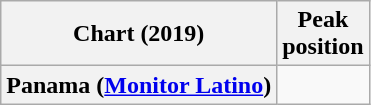<table class="wikitable sortable plainrowheaders" style="text-align:center">
<tr>
<th scope="col">Chart (2019)</th>
<th scope="col">Peak<br>position</th>
</tr>
<tr>
<th scope="row">Panama (<a href='#'>Monitor Latino</a>)</th>
<td></td>
</tr>
</table>
